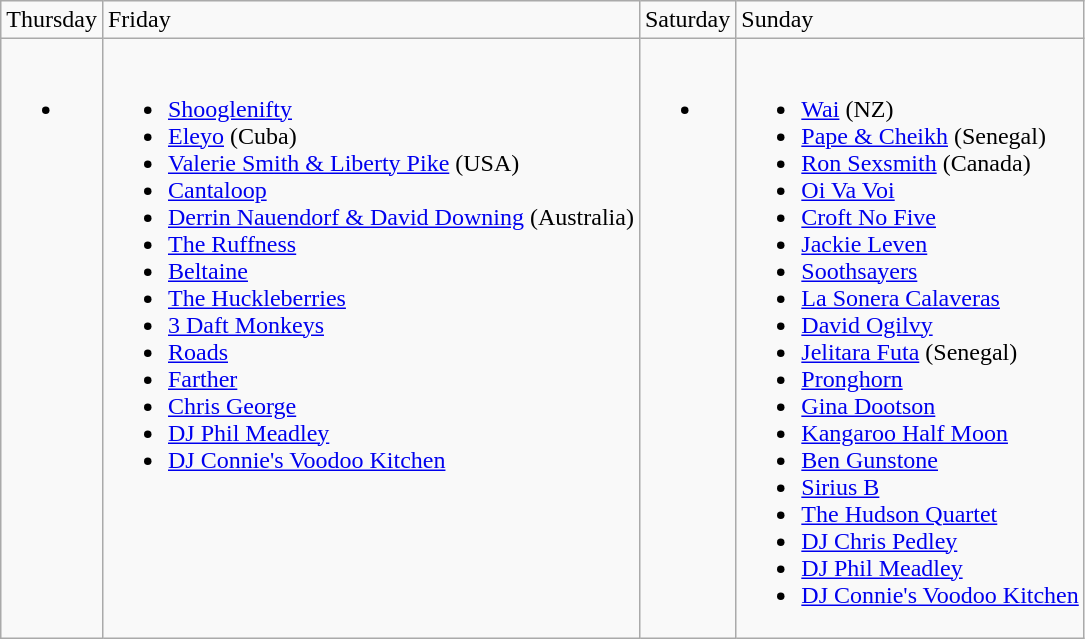<table class="wikitable">
<tr>
<td>Thursday</td>
<td>Friday</td>
<td>Saturday</td>
<td>Sunday</td>
</tr>
<tr valign="top">
<td><br><ul><li></li></ul></td>
<td><br><ul><li><a href='#'>Shooglenifty</a></li><li><a href='#'>Eleyo</a> (Cuba)</li><li><a href='#'>Valerie Smith & Liberty Pike</a> (USA)</li><li><a href='#'>Cantaloop</a></li><li><a href='#'>Derrin Nauendorf & David Downing</a> (Australia)</li><li><a href='#'>The Ruffness</a></li><li><a href='#'>Beltaine</a></li><li><a href='#'>The Huckleberries</a></li><li><a href='#'>3 Daft Monkeys</a></li><li><a href='#'>Roads</a></li><li><a href='#'>Farther</a></li><li><a href='#'>Chris George</a></li><li><a href='#'>DJ Phil Meadley</a></li><li><a href='#'>DJ Connie's Voodoo Kitchen</a></li></ul></td>
<td><br><ul><li></li></ul></td>
<td><br><ul><li><a href='#'>Wai</a> (NZ)</li><li><a href='#'>Pape & Cheikh</a> (Senegal)</li><li><a href='#'>Ron Sexsmith</a> (Canada)</li><li><a href='#'>Oi Va Voi</a></li><li><a href='#'>Croft No Five</a></li><li><a href='#'>Jackie Leven</a></li><li><a href='#'>Soothsayers</a></li><li><a href='#'>La Sonera Calaveras</a></li><li><a href='#'>David Ogilvy</a></li><li><a href='#'>Jelitara Futa</a> (Senegal)</li><li><a href='#'>Pronghorn</a></li><li><a href='#'>Gina Dootson</a></li><li><a href='#'>Kangaroo Half Moon</a></li><li><a href='#'>Ben Gunstone</a></li><li><a href='#'>Sirius B</a></li><li><a href='#'>The Hudson Quartet</a></li><li><a href='#'>DJ Chris Pedley</a></li><li><a href='#'>DJ Phil Meadley</a></li><li><a href='#'>DJ Connie's Voodoo Kitchen</a></li></ul></td>
</tr>
</table>
